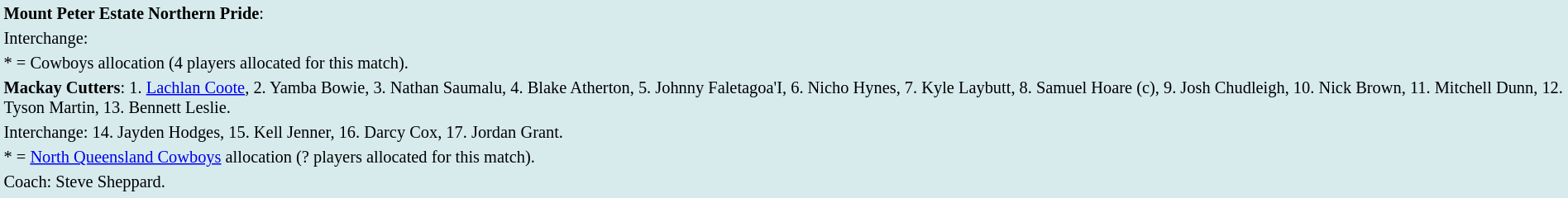<table style="background:#d7ebed; font-size:85%; width:100%;">
<tr>
<td><strong>Mount Peter Estate Northern Pride</strong>:             </td>
</tr>
<tr>
<td>Interchange:    </td>
</tr>
<tr>
<td>* = Cowboys allocation (4 players allocated for this match).</td>
</tr>
<tr>
<td><strong>Mackay Cutters</strong>: 1. <a href='#'>Lachlan Coote</a>, 2. Yamba Bowie, 3. Nathan Saumalu, 4. Blake Atherton, 5. Johnny Faletagoa'I, 6. Nicho Hynes, 7. Kyle Laybutt, 8. Samuel Hoare (c), 9. Josh Chudleigh, 10. Nick Brown, 11. Mitchell Dunn, 12. Tyson Martin, 13. Bennett Leslie.</td>
</tr>
<tr>
<td>Interchange: 14. Jayden Hodges, 15. Kell Jenner, 16. Darcy Cox, 17. Jordan Grant.</td>
</tr>
<tr>
<td>* = <a href='#'>North Queensland Cowboys</a> allocation (? players allocated for this match).</td>
</tr>
<tr>
<td>Coach: Steve Sheppard.</td>
</tr>
<tr>
</tr>
</table>
